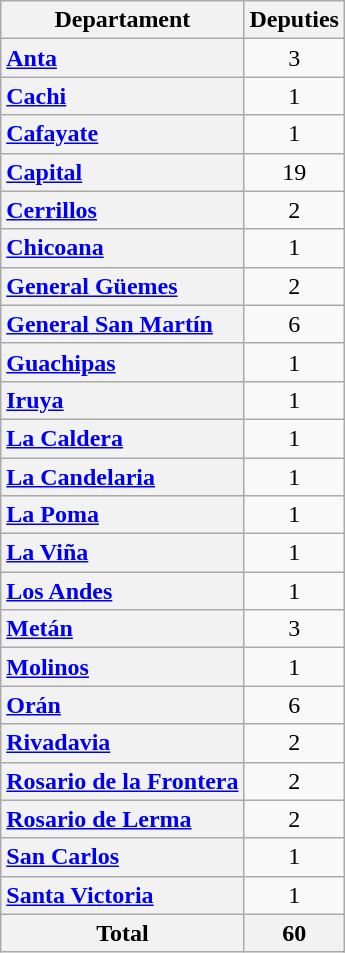<table class="wikitable sortable" style="text-align:center;">
<tr>
<th>Departament</th>
<th>Deputies</th>
</tr>
<tr>
<th style="text-align:left;"><a href='#'>Anta</a></th>
<td>3</td>
</tr>
<tr>
<th style="text-align:left;"><a href='#'>Cachi</a></th>
<td>1</td>
</tr>
<tr>
<th style="text-align:left;"><a href='#'>Cafayate</a></th>
<td>1</td>
</tr>
<tr>
<th style="text-align:left;"><a href='#'>Capital</a></th>
<td>19</td>
</tr>
<tr>
<th style="text-align:left;"><a href='#'>Cerrillos</a></th>
<td>2</td>
</tr>
<tr>
<th style="text-align:left;"><a href='#'>Chicoana</a></th>
<td>1</td>
</tr>
<tr>
<th style="text-align:left;"><a href='#'>General Güemes</a></th>
<td>2</td>
</tr>
<tr>
<th style="text-align:left;"><a href='#'>General San Martín</a></th>
<td>6</td>
</tr>
<tr>
<th style="text-align:left;"><a href='#'>Guachipas</a></th>
<td>1</td>
</tr>
<tr>
<th style="text-align:left;"><a href='#'>Iruya</a></th>
<td>1</td>
</tr>
<tr>
<th style="text-align:left;"><a href='#'>La Caldera</a></th>
<td>1</td>
</tr>
<tr>
<th style="text-align:left;"><a href='#'>La Candelaria</a></th>
<td>1</td>
</tr>
<tr>
<th style="text-align:left;"><a href='#'>La Poma</a></th>
<td>1</td>
</tr>
<tr>
<th style="text-align:left;"><a href='#'>La Viña</a></th>
<td>1</td>
</tr>
<tr>
<th style="text-align:left;"><a href='#'>Los Andes</a></th>
<td>1</td>
</tr>
<tr>
<th style="text-align:left;"><a href='#'>Metán</a></th>
<td>3</td>
</tr>
<tr>
<th style="text-align:left;"><a href='#'>Molinos</a></th>
<td>1</td>
</tr>
<tr>
<th style="text-align:left;"><a href='#'>Orán</a></th>
<td>6</td>
</tr>
<tr>
<th style="text-align:left;"><a href='#'>Rivadavia</a></th>
<td>2</td>
</tr>
<tr>
<th style="text-align:left;"><a href='#'>Rosario de la Frontera</a></th>
<td>2</td>
</tr>
<tr>
<th style="text-align:left;"><a href='#'>Rosario de Lerma</a></th>
<td>2</td>
</tr>
<tr>
<th style="text-align:left;"><a href='#'>San Carlos</a></th>
<td>1</td>
</tr>
<tr>
<th style="text-align:left;"><a href='#'>Santa Victoria</a></th>
<td>1</td>
</tr>
<tr>
<th>Total</th>
<th>60</th>
</tr>
</table>
